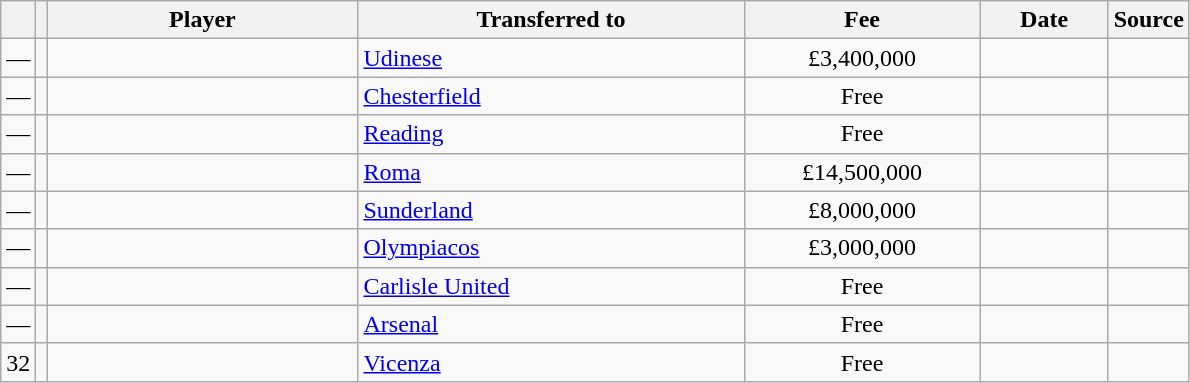<table class="wikitable plainrowheaders sortable">
<tr>
<th></th>
<th></th>
<th scope="col" style="width:200px;">Player</th>
<th scope="col" style="width:250px;">Transferred to</th>
<th scope="col" style="width:150px;">Fee</th>
<th scope="col" style="width:78px;">Date</th>
<th>Source</th>
</tr>
<tr>
<td align=center>—</td>
<td align=center></td>
<td></td>
<td> <a href='#'>Udinese</a></td>
<td align=center>£3,400,000</td>
<td align=center></td>
<td align=center></td>
</tr>
<tr>
<td align=center>—</td>
<td align=center></td>
<td></td>
<td> <a href='#'>Chesterfield</a></td>
<td align=center>Free</td>
<td align=center></td>
<td align=center></td>
</tr>
<tr>
<td align=center>—</td>
<td align=center></td>
<td></td>
<td> <a href='#'>Reading</a></td>
<td align=center>Free</td>
<td align=center></td>
<td align=center></td>
</tr>
<tr>
<td align=center>—</td>
<td align=center></td>
<td></td>
<td> <a href='#'>Roma</a></td>
<td align=center>£14,500,000</td>
<td align=center></td>
<td align=center></td>
</tr>
<tr>
<td align=center>—</td>
<td align=center></td>
<td></td>
<td> <a href='#'>Sunderland</a></td>
<td align=center>£8,000,000</td>
<td align=center></td>
<td align=center></td>
</tr>
<tr>
<td align=center>—</td>
<td align=center></td>
<td></td>
<td> <a href='#'>Olympiacos</a></td>
<td align=center>£3,000,000</td>
<td align=center></td>
<td align=center></td>
</tr>
<tr>
<td align=center>—</td>
<td align=center></td>
<td></td>
<td> <a href='#'>Carlisle United</a></td>
<td align=center>Free</td>
<td align=center></td>
<td align=center></td>
</tr>
<tr>
<td align=center>—</td>
<td align=center></td>
<td></td>
<td> <a href='#'>Arsenal</a></td>
<td align=center>Free</td>
<td align=center></td>
<td align=center></td>
</tr>
<tr>
<td align=center>32</td>
<td align=center></td>
<td></td>
<td> <a href='#'>Vicenza</a></td>
<td align=center>Free</td>
<td align=center></td>
<td align=center></td>
</tr>
</table>
